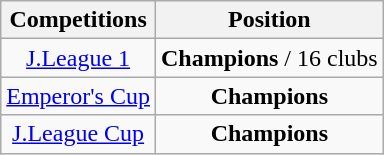<table class="wikitable" style="text-align:center;">
<tr>
<th>Competitions</th>
<th>Position</th>
</tr>
<tr>
<td><a href='#'>J.League 1</a></td>
<td><strong>Champions</strong> / 16 clubs</td>
</tr>
<tr>
<td><a href='#'>Emperor's Cup</a></td>
<td><strong>Champions</strong></td>
</tr>
<tr>
<td><a href='#'>J.League Cup</a></td>
<td><strong>Champions</strong></td>
</tr>
</table>
